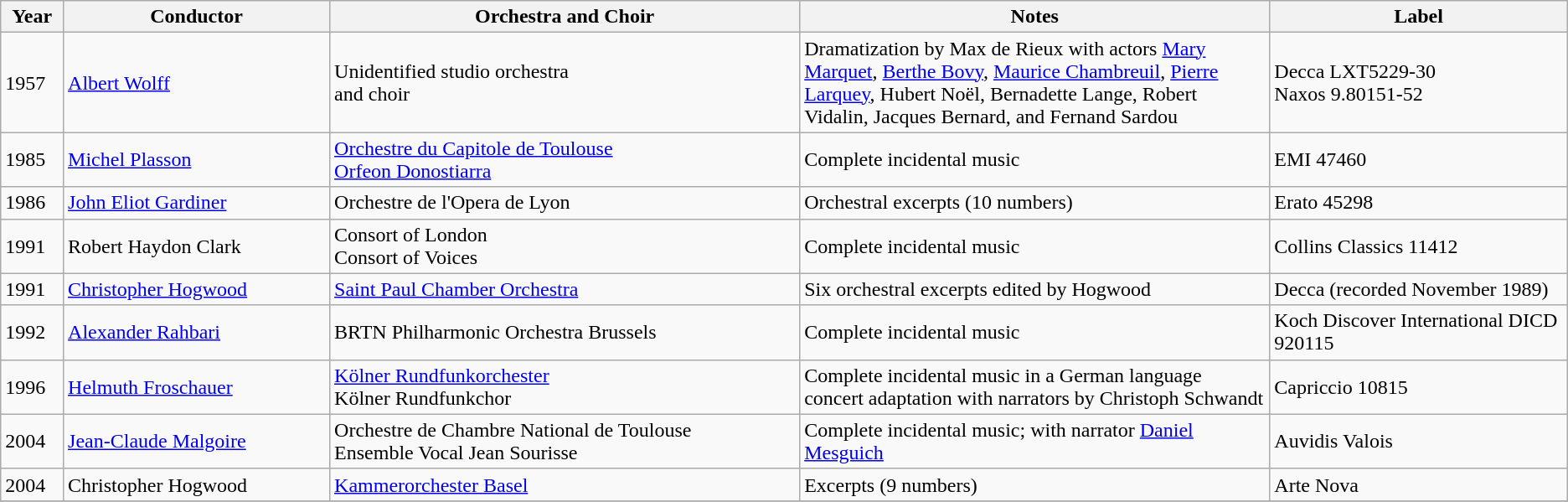<table class="wikitable" border="1"; style="text-align: left"; style="width:70em; font-size:90%; line-height:1.5">
<tr>
<th style="width:4%;">Year</th>
<th style="width:17%;">Conductor</th>
<th style="width:30%;">Orchestra and Choir</th>
<th style="width:30%;">Notes</th>
<th style="width:19;">Label</th>
</tr>
<tr>
<td>1957</td>
<td><a href='#'>Albert Wolff</a></td>
<td>Unidentified studio orchestra<br>and choir</td>
<td>Dramatization by Max de Rieux with actors <a href='#'>Mary Marquet</a>, <a href='#'>Berthe Bovy</a>, <a href='#'>Maurice Chambreuil</a>, <a href='#'>Pierre Larquey</a>, Hubert Noël, Bernadette Lange, Robert Vidalin, Jacques Bernard, and Fernand Sardou</td>
<td>Decca LXT5229-30<br>Naxos 9.80151-52</td>
</tr>
<tr>
<td>1985</td>
<td><a href='#'>Michel Plasson</a></td>
<td><a href='#'>Orchestre du Capitole de Toulouse</a><br><a href='#'>Orfeon Donostiarra</a></td>
<td>Complete incidental music</td>
<td>EMI 47460</td>
</tr>
<tr>
<td>1986</td>
<td><a href='#'>John Eliot Gardiner</a></td>
<td>Orchestre de l'Opera de Lyon</td>
<td>Orchestral excerpts (10 numbers)</td>
<td>Erato 45298</td>
</tr>
<tr>
<td>1991</td>
<td>Robert Haydon Clark</td>
<td>Consort of London<br>Consort of Voices</td>
<td>Complete incidental music</td>
<td>Collins Classics 11412</td>
</tr>
<tr>
<td>1991</td>
<td><a href='#'>Christopher Hogwood</a></td>
<td><a href='#'>Saint Paul Chamber Orchestra</a></td>
<td>Six orchestral excerpts edited by Hogwood</td>
<td>Decca (recorded November 1989)</td>
</tr>
<tr>
<td>1992</td>
<td><a href='#'>Alexander Rahbari</a></td>
<td>BRTN Philharmonic Orchestra Brussels</td>
<td>Complete incidental music</td>
<td>Koch Discover International DICD 920115</td>
</tr>
<tr>
<td>1996</td>
<td><a href='#'>Helmuth Froschauer</a></td>
<td><a href='#'>Kölner Rundfunkorchester</a><br>Kölner Rundfunkchor</td>
<td>Complete incidental music in a German language concert adaptation with narrators by Christoph Schwandt</td>
<td>Capriccio 10815</td>
</tr>
<tr>
<td>2004</td>
<td><a href='#'>Jean-Claude Malgoire</a></td>
<td>Orchestre de Chambre National de Toulouse<br>Ensemble Vocal Jean Sourisse</td>
<td>Complete incidental music; with narrator <a href='#'>Daniel Mesguich</a></td>
<td>Auvidis Valois</td>
</tr>
<tr>
<td>2004</td>
<td>Christopher Hogwood</td>
<td><a href='#'>Kammerorchester Basel</a></td>
<td>Excerpts (9 numbers)</td>
<td>Arte Nova</td>
</tr>
<tr>
</tr>
</table>
